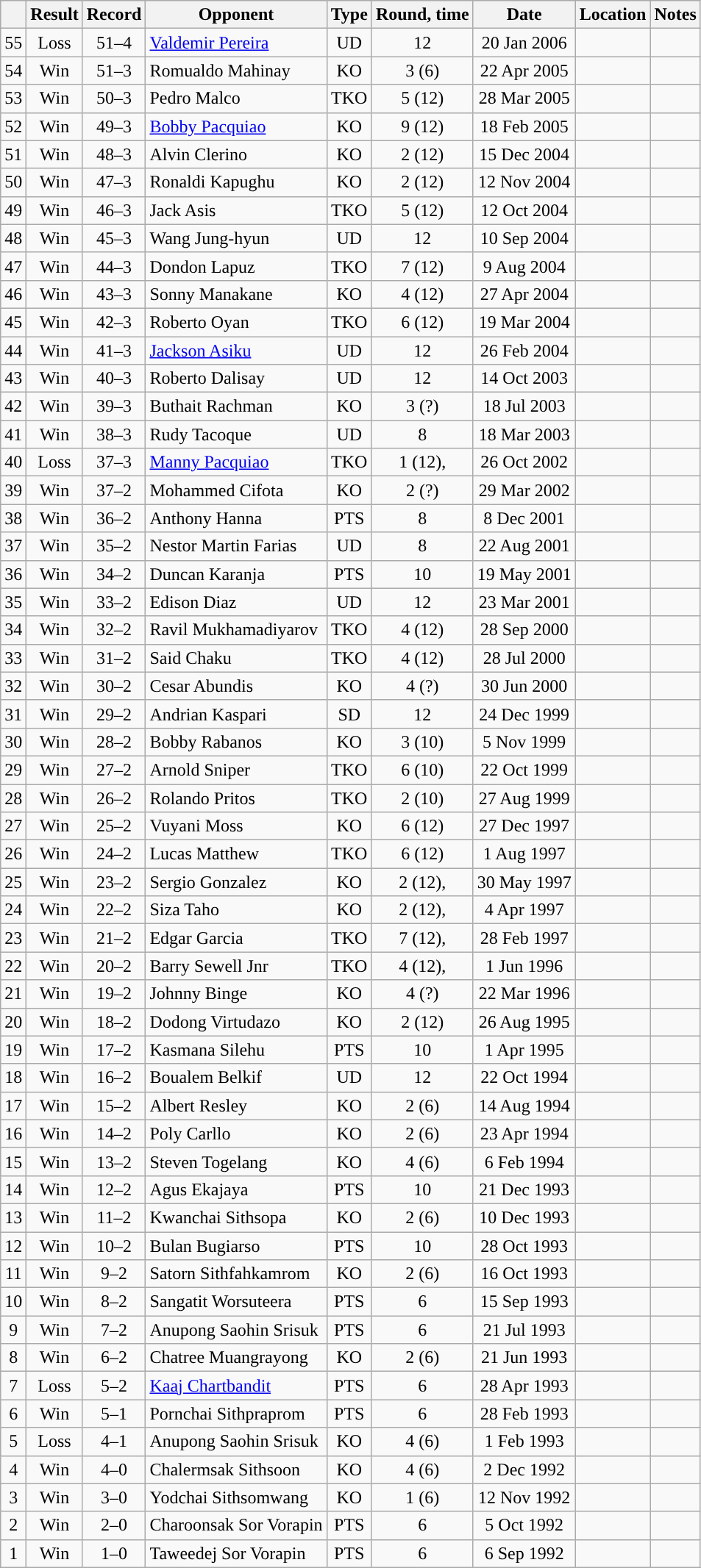<table class="wikitable" style=text-align:center>
<tr>
<th></th>
<th>Result</th>
<th>Record</th>
<th>Opponent</th>
<th>Type</th>
<th>Round, time</th>
<th>Date</th>
<th>Location</th>
<th>Notes</th>
</tr>
<tr>
<td>55</td>
<td>Loss</td>
<td>51–4</td>
<td style="text-align:left;"><a href='#'>Valdemir Pereira</a></td>
<td>UD</td>
<td>12</td>
<td>20 Jan 2006</td>
<td style="text-align:left;"></td>
<td style="text-align:left;"></td>
</tr>
<tr>
<td>54</td>
<td>Win</td>
<td>51–3</td>
<td style="text-align:left;">Romualdo Mahinay</td>
<td>KO</td>
<td>3 (6)</td>
<td>22 Apr 2005</td>
<td style="text-align:left;"></td>
<td></td>
</tr>
<tr>
<td>53</td>
<td>Win</td>
<td>50–3</td>
<td style="text-align:left;">Pedro Malco</td>
<td>TKO</td>
<td>5 (12)</td>
<td>28 Mar 2005</td>
<td style="text-align:left;"></td>
<td style="text-align:left;"></td>
</tr>
<tr>
<td>52</td>
<td>Win</td>
<td>49–3</td>
<td style="text-align:left;"><a href='#'>Bobby Pacquiao</a></td>
<td>KO</td>
<td>9 (12)</td>
<td>18 Feb 2005</td>
<td style="text-align:left;"></td>
<td style="text-align:left;"></td>
</tr>
<tr>
<td>51</td>
<td>Win</td>
<td>48–3</td>
<td style="text-align:left;">Alvin Clerino</td>
<td>KO</td>
<td>2 (12)</td>
<td>15 Dec 2004</td>
<td style="text-align:left;"></td>
<td style="text-align:left;"></td>
</tr>
<tr>
<td>50</td>
<td>Win</td>
<td>47–3</td>
<td style="text-align:left;">Ronaldi Kapughu</td>
<td>KO</td>
<td>2 (12)</td>
<td>12 Nov 2004</td>
<td style="text-align:left;"></td>
<td style="text-align:left;"></td>
</tr>
<tr>
<td>49</td>
<td>Win</td>
<td>46–3</td>
<td style="text-align:left;">Jack Asis</td>
<td>TKO</td>
<td>5 (12)</td>
<td>12 Oct 2004</td>
<td style="text-align:left;"></td>
<td style="text-align:left;"></td>
</tr>
<tr>
<td>48</td>
<td>Win</td>
<td>45–3</td>
<td style="text-align:left;">Wang Jung-hyun</td>
<td>UD</td>
<td>12</td>
<td>10 Sep 2004</td>
<td style="text-align:left;"></td>
<td style="text-align:left;"></td>
</tr>
<tr>
<td>47</td>
<td>Win</td>
<td>44–3</td>
<td style="text-align:left;">Dondon Lapuz</td>
<td>TKO</td>
<td>7 (12)</td>
<td>9 Aug 2004</td>
<td style="text-align:left;"></td>
<td style="text-align:left"></td>
</tr>
<tr>
<td>46</td>
<td>Win</td>
<td>43–3</td>
<td style="text-align:left;">Sonny Manakane</td>
<td>KO</td>
<td>4 (12)</td>
<td>27 Apr 2004</td>
<td style="text-align:left;"></td>
<td style="text-align:left;"></td>
</tr>
<tr>
<td>45</td>
<td>Win</td>
<td>42–3</td>
<td style="text-align:left;">Roberto Oyan</td>
<td>TKO</td>
<td>6 (12)</td>
<td>19 Mar 2004</td>
<td style="text-align:left;"></td>
<td style="text-align:left;"></td>
</tr>
<tr>
<td>44</td>
<td>Win</td>
<td>41–3</td>
<td style="text-align:left;"><a href='#'>Jackson Asiku</a></td>
<td>UD</td>
<td>12</td>
<td>26 Feb 2004</td>
<td style="text-align:left;"></td>
<td style="text-align:left;"></td>
</tr>
<tr>
<td>43</td>
<td>Win</td>
<td>40–3</td>
<td style="text-align:left;">Roberto Dalisay</td>
<td>UD</td>
<td>12</td>
<td>14 Oct 2003</td>
<td style="text-align:left;"></td>
<td style="text-align:left;"></td>
</tr>
<tr>
<td>42</td>
<td>Win</td>
<td>39–3</td>
<td style="text-align:left;">Buthait Rachman</td>
<td>KO</td>
<td>3 (?)</td>
<td>18 Jul 2003</td>
<td style="text-align:left;"></td>
<td></td>
</tr>
<tr>
<td>41</td>
<td>Win</td>
<td>38–3</td>
<td style="text-align:left;">Rudy Tacoque</td>
<td>UD</td>
<td>8</td>
<td>18 Mar 2003</td>
<td style="text-align:left;"></td>
<td></td>
</tr>
<tr>
<td>40</td>
<td>Loss</td>
<td>37–3</td>
<td style="text-align:left;"><a href='#'>Manny Pacquiao</a></td>
<td>TKO</td>
<td>1 (12), </td>
<td>26 Oct 2002</td>
<td style="text-align:left;"></td>
<td style="text-align:left;"></td>
</tr>
<tr>
<td>39</td>
<td>Win</td>
<td>37–2</td>
<td style="text-align:left;">Mohammed Cifota</td>
<td>KO</td>
<td>2 (?)</td>
<td>29 Mar 2002</td>
<td style="text-align:left;"></td>
<td></td>
</tr>
<tr>
<td>38</td>
<td>Win</td>
<td>36–2</td>
<td style="text-align:left;">Anthony Hanna</td>
<td>PTS</td>
<td>8</td>
<td>8 Dec 2001</td>
<td style="text-align:left;"></td>
<td></td>
</tr>
<tr>
<td>37</td>
<td>Win</td>
<td>35–2</td>
<td style="text-align:left;">Nestor Martin Farias</td>
<td>UD</td>
<td>8</td>
<td>22 Aug 2001</td>
<td style="text-align:left;"></td>
<td></td>
</tr>
<tr>
<td>36</td>
<td>Win</td>
<td>34–2</td>
<td style="text-align:left;">Duncan Karanja</td>
<td>PTS</td>
<td>10</td>
<td>19 May 2001</td>
<td style="text-align:left;"></td>
<td></td>
</tr>
<tr>
<td>35</td>
<td>Win</td>
<td>33–2</td>
<td style="text-align:left;">Edison Diaz</td>
<td>UD</td>
<td>12</td>
<td>23 Mar 2001</td>
<td style="text-align:left;"></td>
<td style="text-align:left;"></td>
</tr>
<tr>
<td>34</td>
<td>Win</td>
<td>32–2</td>
<td style="text-align:left;">Ravil Mukhamadiyarov</td>
<td>TKO</td>
<td>4 (12)</td>
<td>28 Sep 2000</td>
<td style="text-align:left;"></td>
<td style="text-align:left;"></td>
</tr>
<tr>
<td>33</td>
<td>Win</td>
<td>31–2</td>
<td style="text-align:left;">Said Chaku</td>
<td>TKO</td>
<td>4 (12)</td>
<td>28 Jul 2000</td>
<td style="text-align:left;"></td>
<td style="text-align:left;"></td>
</tr>
<tr>
<td>32</td>
<td>Win</td>
<td>30–2</td>
<td style="text-align:left;">Cesar Abundis</td>
<td>KO</td>
<td>4 (?)</td>
<td>30 Jun 2000</td>
<td style="text-align:left;"></td>
<td></td>
</tr>
<tr>
<td>31</td>
<td>Win</td>
<td>29–2</td>
<td style="text-align:left;">Andrian Kaspari</td>
<td>SD</td>
<td>12</td>
<td>24 Dec 1999</td>
<td style="text-align:left;"></td>
<td style="text-align:left;"></td>
</tr>
<tr>
<td>30</td>
<td>Win</td>
<td>28–2</td>
<td style="text-align:left;">Bobby Rabanos</td>
<td>KO</td>
<td>3 (10)</td>
<td>5 Nov 1999</td>
<td style="text-align:left;"></td>
<td></td>
</tr>
<tr>
<td>29</td>
<td>Win</td>
<td>27–2</td>
<td style="text-align:left;">Arnold Sniper</td>
<td>TKO</td>
<td>6 (10)</td>
<td>22 Oct 1999</td>
<td style="text-align:left;"></td>
<td></td>
</tr>
<tr>
<td>28</td>
<td>Win</td>
<td>26–2</td>
<td style="text-align:left;">Rolando Pritos</td>
<td>TKO</td>
<td>2 (10)</td>
<td>27 Aug 1999</td>
<td style="text-align:left;"></td>
<td></td>
</tr>
<tr>
<td>27</td>
<td>Win</td>
<td>25–2</td>
<td style="text-align:left;">Vuyani Moss</td>
<td>KO</td>
<td>6 (12)</td>
<td>27 Dec 1997</td>
<td style="text-align:left;"></td>
<td style="text-align:left;"></td>
</tr>
<tr>
<td>26</td>
<td>Win</td>
<td>24–2</td>
<td style="text-align:left;">Lucas Matthew</td>
<td>TKO</td>
<td>6 (12)</td>
<td>1 Aug 1997</td>
<td style="text-align:left;"></td>
<td style="text-align:left;"></td>
</tr>
<tr>
<td>25</td>
<td>Win</td>
<td>23–2</td>
<td style="text-align:left;">Sergio Gonzalez</td>
<td>KO</td>
<td>2 (12), </td>
<td>30 May 1997</td>
<td style="text-align:left;"></td>
<td style="text-align:left;"></td>
</tr>
<tr>
<td>24</td>
<td>Win</td>
<td>22–2</td>
<td style="text-align:left;">Siza Taho</td>
<td>KO</td>
<td>2 (12), </td>
<td>4 Apr 1997</td>
<td style="text-align:left;"></td>
<td style="text-align:left;"></td>
</tr>
<tr>
<td>23</td>
<td>Win</td>
<td>21–2</td>
<td style="text-align:left;">Edgar Garcia</td>
<td>TKO</td>
<td>7 (12), </td>
<td>28 Feb 1997</td>
<td style="text-align:left;"></td>
<td style="text-align:left;"></td>
</tr>
<tr>
<td>22</td>
<td>Win</td>
<td>20–2</td>
<td style="text-align:left;">Barry Sewell Jnr</td>
<td>TKO</td>
<td>4 (12), </td>
<td>1 Jun 1996</td>
<td style="text-align:left;"></td>
<td style="text-align:left;"></td>
</tr>
<tr>
<td>21</td>
<td>Win</td>
<td>19–2</td>
<td style="text-align:left;">Johnny Binge</td>
<td>KO</td>
<td>4 (?)</td>
<td>22 Mar 1996</td>
<td style="text-align:left;"></td>
<td></td>
</tr>
<tr>
<td>20</td>
<td>Win</td>
<td>18–2</td>
<td style="text-align:left;">Dodong Virtudazo</td>
<td>KO</td>
<td>2 (12)</td>
<td>26 Aug 1995</td>
<td style="text-align:left;"></td>
<td style="text-align:left;"></td>
</tr>
<tr>
<td>19</td>
<td>Win</td>
<td>17–2</td>
<td style="text-align:left;">Kasmana Silehu</td>
<td>PTS</td>
<td>10</td>
<td>1 Apr 1995</td>
<td style="text-align:left;"></td>
<td></td>
</tr>
<tr>
<td>18</td>
<td>Win</td>
<td>16–2</td>
<td style="text-align:left;">Boualem Belkif</td>
<td>UD</td>
<td>12</td>
<td>22 Oct 1994</td>
<td style="text-align:left;"></td>
<td style="text-align:left;"></td>
</tr>
<tr>
<td>17</td>
<td>Win</td>
<td>15–2</td>
<td style="text-align:left;">Albert Resley</td>
<td>KO</td>
<td>2 (6)</td>
<td>14 Aug 1994</td>
<td style="text-align:left;"></td>
<td></td>
</tr>
<tr>
<td>16</td>
<td>Win</td>
<td>14–2</td>
<td style="text-align:left;">Poly Carllo</td>
<td>KO</td>
<td>2 (6)</td>
<td>23 Apr 1994</td>
<td style="text-align:left;"></td>
<td></td>
</tr>
<tr>
<td>15</td>
<td>Win</td>
<td>13–2</td>
<td style="text-align:left;">Steven Togelang</td>
<td>KO</td>
<td>4 (6)</td>
<td>6 Feb 1994</td>
<td style="text-align:left;"></td>
<td></td>
</tr>
<tr>
<td>14</td>
<td>Win</td>
<td>12–2</td>
<td style="text-align:left;">Agus Ekajaya</td>
<td>PTS</td>
<td>10</td>
<td>21 Dec 1993</td>
<td style="text-align:left;"></td>
<td></td>
</tr>
<tr>
<td>13</td>
<td>Win</td>
<td>11–2</td>
<td style="text-align:left;">Kwanchai Sithsopa</td>
<td>KO</td>
<td>2 (6)</td>
<td>10 Dec 1993</td>
<td style="text-align:left;"></td>
<td></td>
</tr>
<tr>
<td>12</td>
<td>Win</td>
<td>10–2</td>
<td style="text-align:left;">Bulan Bugiarso</td>
<td>PTS</td>
<td>10</td>
<td>28 Oct 1993</td>
<td style="text-align:left;"></td>
<td></td>
</tr>
<tr>
<td>11</td>
<td>Win</td>
<td>9–2</td>
<td style="text-align:left;">Satorn Sithfahkamrom</td>
<td>KO</td>
<td>2 (6)</td>
<td>16 Oct 1993</td>
<td style="text-align:left;"></td>
<td></td>
</tr>
<tr>
<td>10</td>
<td>Win</td>
<td>8–2</td>
<td style="text-align:left;">Sangatit Worsuteera</td>
<td>PTS</td>
<td>6</td>
<td>15 Sep 1993</td>
<td style="text-align:left;"></td>
<td></td>
</tr>
<tr>
<td>9</td>
<td>Win</td>
<td>7–2</td>
<td style="text-align:left;">Anupong Saohin Srisuk</td>
<td>PTS</td>
<td>6</td>
<td>21 Jul 1993</td>
<td style="text-align:left;"></td>
<td></td>
</tr>
<tr>
<td>8</td>
<td>Win</td>
<td>6–2</td>
<td style="text-align:left;">Chatree Muangrayong</td>
<td>KO</td>
<td>2 (6)</td>
<td>21 Jun 1993</td>
<td style="text-align:left;"></td>
<td></td>
</tr>
<tr>
<td>7</td>
<td>Loss</td>
<td>5–2</td>
<td style="text-align:left;"><a href='#'>Kaaj Chartbandit</a></td>
<td>PTS</td>
<td>6</td>
<td>28 Apr 1993</td>
<td style="text-align:left;"></td>
<td></td>
</tr>
<tr>
<td>6</td>
<td>Win</td>
<td>5–1</td>
<td style="text-align:left;">Pornchai Sithpraprom</td>
<td>PTS</td>
<td>6</td>
<td>28 Feb 1993</td>
<td style="text-align:left;"></td>
<td></td>
</tr>
<tr>
<td>5</td>
<td>Loss</td>
<td>4–1</td>
<td style="text-align:left;">Anupong Saohin Srisuk</td>
<td>KO</td>
<td>4 (6)</td>
<td>1 Feb 1993</td>
<td style="text-align:left;"></td>
<td></td>
</tr>
<tr>
<td>4</td>
<td>Win</td>
<td>4–0</td>
<td style="text-align:left;">Chalermsak Sithsoon</td>
<td>KO</td>
<td>4 (6)</td>
<td>2 Dec 1992</td>
<td style="text-align:left;"></td>
<td></td>
</tr>
<tr>
<td>3</td>
<td>Win</td>
<td>3–0</td>
<td style="text-align:left;">Yodchai Sithsomwang</td>
<td>KO</td>
<td>1 (6)</td>
<td>12 Nov 1992</td>
<td style="text-align:left;"></td>
<td></td>
</tr>
<tr>
<td>2</td>
<td>Win</td>
<td>2–0</td>
<td style="text-align:left;">Charoonsak Sor Vorapin</td>
<td>PTS</td>
<td>6</td>
<td>5 Oct 1992</td>
<td style="text-align:left;"></td>
<td></td>
</tr>
<tr>
<td>1</td>
<td>Win</td>
<td>1–0</td>
<td style="text-align:left;">Taweedej Sor Vorapin</td>
<td>PTS</td>
<td>6</td>
<td>6 Sep 1992</td>
<td style="text-align:left;"></td>
<td></td>
</tr>
</table>
